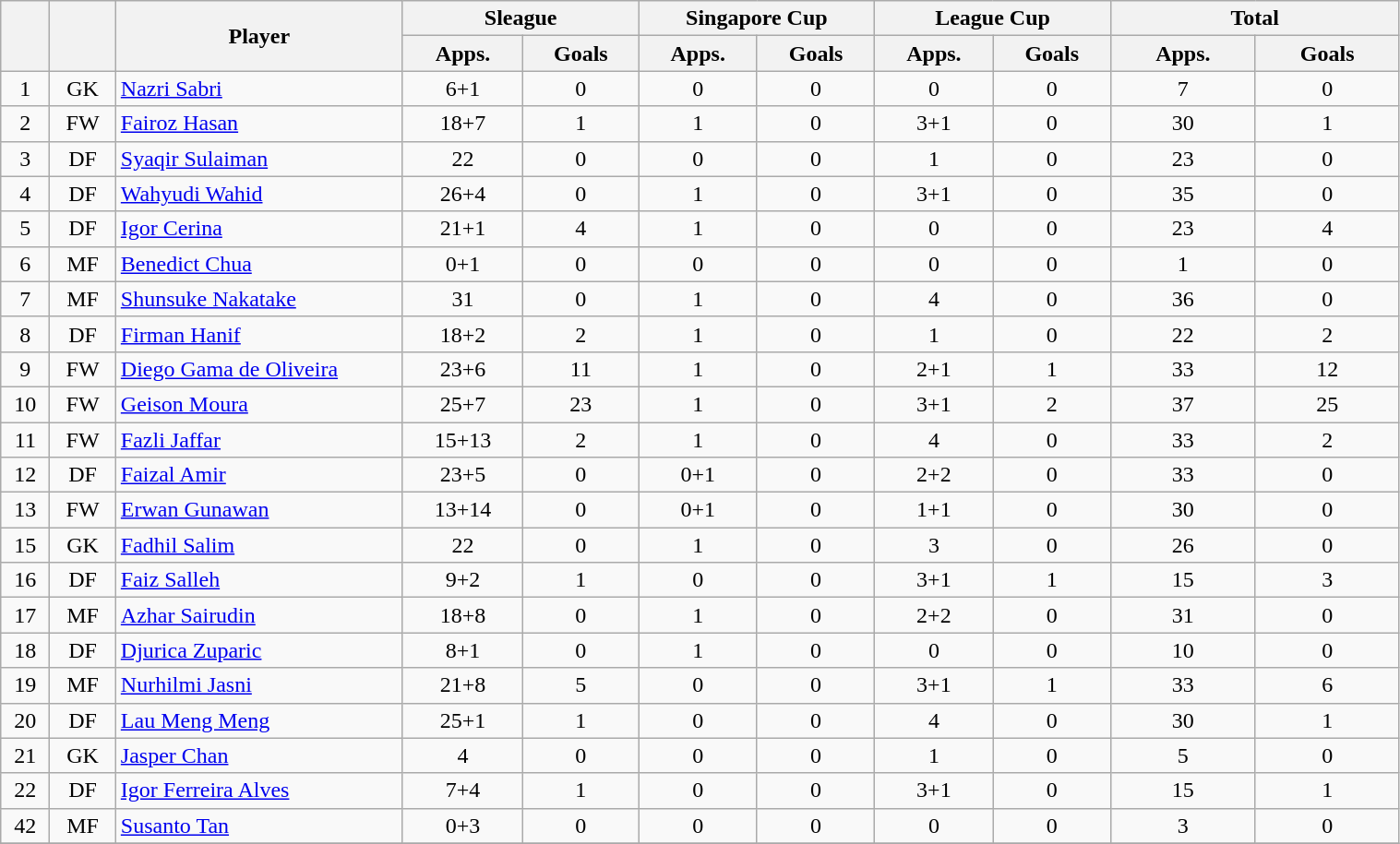<table class="wikitable" style="text-align:center; font-size:100%; width:80%;">
<tr>
<th rowspan=2></th>
<th rowspan=2></th>
<th rowspan=2 width="200">Player</th>
<th colspan=2 width="105">Sleague</th>
<th colspan=2 width="105">Singapore Cup</th>
<th colspan=2 width="105">League Cup</th>
<th colspan=2 width="130">Total</th>
</tr>
<tr>
<th>Apps.</th>
<th>Goals</th>
<th>Apps.</th>
<th>Goals</th>
<th>Apps.</th>
<th>Goals</th>
<th>Apps.</th>
<th>Goals</th>
</tr>
<tr>
<td>1</td>
<td>GK</td>
<td align="left"> <a href='#'>Nazri Sabri</a></td>
<td>6+1</td>
<td>0</td>
<td>0</td>
<td>0</td>
<td>0</td>
<td>0</td>
<td>7</td>
<td>0</td>
</tr>
<tr>
<td>2</td>
<td>FW</td>
<td align="left"> <a href='#'>Fairoz Hasan</a></td>
<td>18+7</td>
<td>1</td>
<td>1</td>
<td>0</td>
<td>3+1</td>
<td>0</td>
<td>30</td>
<td>1</td>
</tr>
<tr>
<td>3</td>
<td>DF</td>
<td align="left"> <a href='#'>Syaqir Sulaiman</a></td>
<td>22</td>
<td>0</td>
<td>0</td>
<td>0</td>
<td>1</td>
<td>0</td>
<td>23</td>
<td>0</td>
</tr>
<tr>
<td>4</td>
<td>DF</td>
<td align="left"> <a href='#'>Wahyudi Wahid</a></td>
<td>26+4</td>
<td>0</td>
<td>1</td>
<td>0</td>
<td>3+1</td>
<td>0</td>
<td>35</td>
<td>0</td>
</tr>
<tr>
<td>5</td>
<td>DF</td>
<td align="left"> <a href='#'>Igor Cerina</a></td>
<td>21+1</td>
<td>4</td>
<td>1</td>
<td>0</td>
<td>0</td>
<td>0</td>
<td>23</td>
<td>4</td>
</tr>
<tr>
<td>6</td>
<td>MF</td>
<td align="left"> <a href='#'>Benedict Chua</a></td>
<td>0+1</td>
<td>0</td>
<td>0</td>
<td>0</td>
<td>0</td>
<td>0</td>
<td>1</td>
<td>0</td>
</tr>
<tr>
<td>7</td>
<td>MF</td>
<td align="left"> <a href='#'>Shunsuke Nakatake</a></td>
<td>31</td>
<td>0</td>
<td>1</td>
<td>0</td>
<td>4</td>
<td>0</td>
<td>36</td>
<td>0</td>
</tr>
<tr>
<td>8</td>
<td>DF</td>
<td align="left"> <a href='#'>Firman Hanif</a></td>
<td>18+2</td>
<td>2</td>
<td>1</td>
<td>0</td>
<td>1</td>
<td>0</td>
<td>22</td>
<td>2</td>
</tr>
<tr>
<td>9</td>
<td>FW</td>
<td align="left"> <a href='#'>Diego Gama de Oliveira</a></td>
<td>23+6</td>
<td>11</td>
<td>1</td>
<td>0</td>
<td>2+1</td>
<td>1</td>
<td>33</td>
<td>12</td>
</tr>
<tr>
<td>10</td>
<td>FW</td>
<td align="left"> <a href='#'>Geison Moura</a></td>
<td>25+7</td>
<td>23</td>
<td>1</td>
<td>0</td>
<td>3+1</td>
<td>2</td>
<td>37</td>
<td>25</td>
</tr>
<tr>
<td>11</td>
<td>FW</td>
<td align="left"> <a href='#'>Fazli Jaffar</a></td>
<td>15+13</td>
<td>2</td>
<td>1</td>
<td>0</td>
<td>4</td>
<td>0</td>
<td>33</td>
<td>2</td>
</tr>
<tr>
<td>12</td>
<td>DF</td>
<td align="left"> <a href='#'>Faizal Amir</a></td>
<td>23+5</td>
<td>0</td>
<td>0+1</td>
<td>0</td>
<td>2+2</td>
<td>0</td>
<td>33</td>
<td>0</td>
</tr>
<tr>
<td>13</td>
<td>FW</td>
<td align="left"> <a href='#'>Erwan Gunawan</a></td>
<td>13+14</td>
<td>0</td>
<td>0+1</td>
<td>0</td>
<td>1+1</td>
<td>0</td>
<td>30</td>
<td>0</td>
</tr>
<tr>
<td>15</td>
<td>GK</td>
<td align="left"> <a href='#'>Fadhil Salim</a></td>
<td>22</td>
<td>0</td>
<td>1</td>
<td>0</td>
<td>3</td>
<td>0</td>
<td>26</td>
<td>0</td>
</tr>
<tr>
<td>16</td>
<td>DF</td>
<td align="left"> <a href='#'>Faiz Salleh</a></td>
<td>9+2</td>
<td>1</td>
<td>0</td>
<td>0</td>
<td>3+1</td>
<td>1</td>
<td>15</td>
<td>3</td>
</tr>
<tr>
<td>17</td>
<td>MF</td>
<td align="left"> <a href='#'>Azhar Sairudin</a></td>
<td>18+8</td>
<td>0</td>
<td>1</td>
<td>0</td>
<td>2+2</td>
<td>0</td>
<td>31</td>
<td>0</td>
</tr>
<tr>
<td>18</td>
<td>DF</td>
<td align="left"> <a href='#'>Djurica Zuparic</a></td>
<td>8+1</td>
<td>0</td>
<td>1</td>
<td>0</td>
<td>0</td>
<td>0</td>
<td>10</td>
<td>0</td>
</tr>
<tr>
<td>19</td>
<td>MF</td>
<td align="left"> <a href='#'>Nurhilmi Jasni</a></td>
<td>21+8</td>
<td>5</td>
<td>0</td>
<td>0</td>
<td>3+1</td>
<td>1</td>
<td>33</td>
<td>6</td>
</tr>
<tr>
<td>20</td>
<td>DF</td>
<td align="left"> <a href='#'>Lau Meng Meng</a></td>
<td>25+1</td>
<td>1</td>
<td>0</td>
<td>0</td>
<td>4</td>
<td>0</td>
<td>30</td>
<td>1</td>
</tr>
<tr>
<td>21</td>
<td>GK</td>
<td align="left"> <a href='#'>Jasper Chan</a></td>
<td>4</td>
<td>0</td>
<td>0</td>
<td>0</td>
<td>1</td>
<td>0</td>
<td>5</td>
<td>0</td>
</tr>
<tr>
<td>22</td>
<td>DF</td>
<td align="left"> <a href='#'>Igor Ferreira Alves</a></td>
<td>7+4</td>
<td>1</td>
<td>0</td>
<td>0</td>
<td>3+1</td>
<td>0</td>
<td>15</td>
<td>1</td>
</tr>
<tr>
<td>42</td>
<td>MF</td>
<td align="left"> <a href='#'>Susanto Tan</a></td>
<td>0+3</td>
<td>0</td>
<td>0</td>
<td>0</td>
<td>0</td>
<td>0</td>
<td>3</td>
<td>0</td>
</tr>
<tr>
</tr>
</table>
